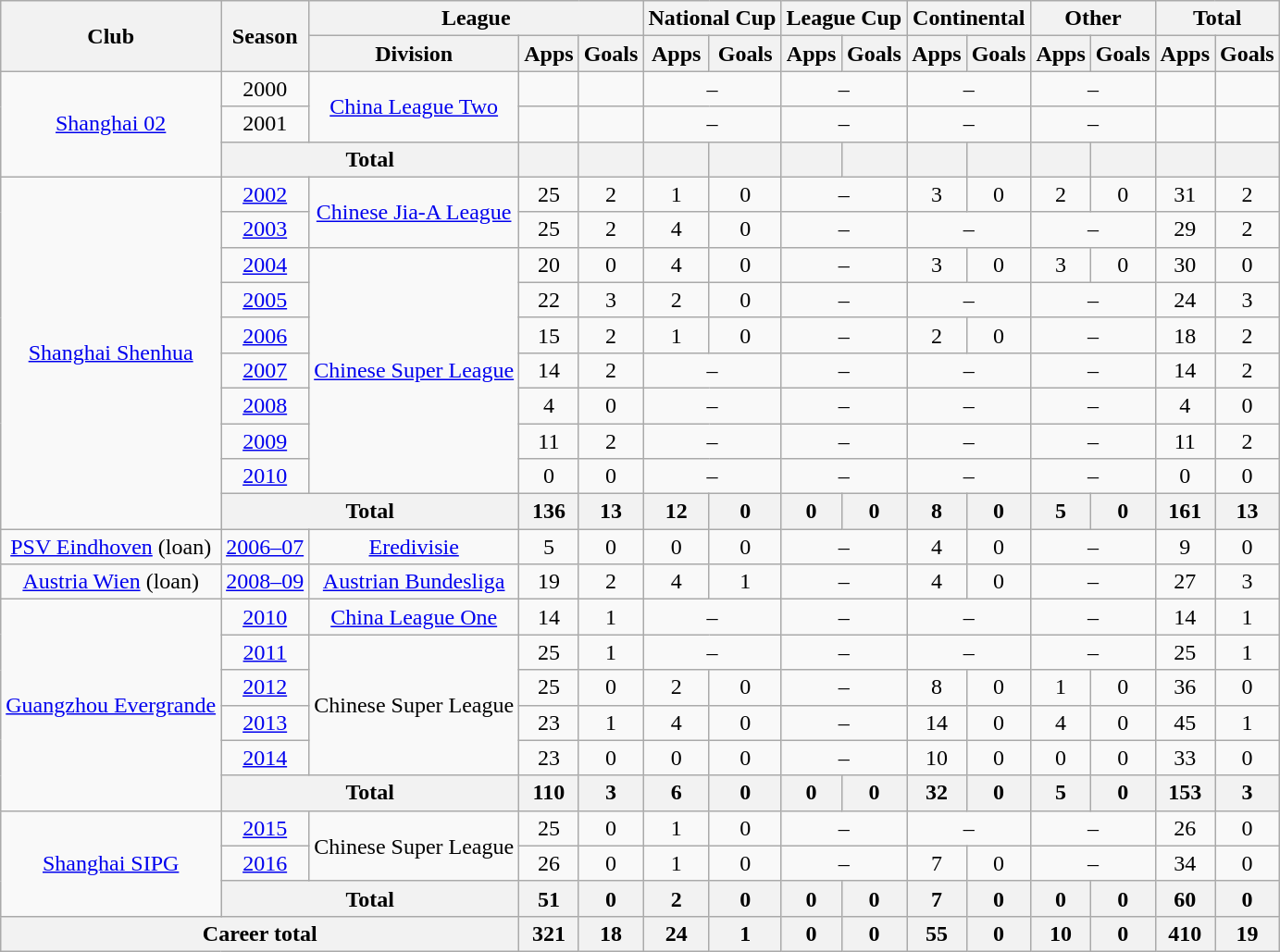<table class="wikitable" style="text-align:center">
<tr>
<th rowspan="2">Club</th>
<th rowspan="2">Season</th>
<th colspan="3">League</th>
<th colspan="2">National Cup</th>
<th colspan="2">League Cup</th>
<th colspan="2">Continental</th>
<th colspan="2">Other</th>
<th colspan="2">Total</th>
</tr>
<tr>
<th>Division</th>
<th>Apps</th>
<th>Goals</th>
<th>Apps</th>
<th>Goals</th>
<th>Apps</th>
<th>Goals</th>
<th>Apps</th>
<th>Goals</th>
<th>Apps</th>
<th>Goals</th>
<th>Apps</th>
<th>Goals</th>
</tr>
<tr>
<td rowspan="3"><a href='#'>Shanghai 02</a></td>
<td>2000</td>
<td rowspan="2"><a href='#'>China League Two</a></td>
<td></td>
<td></td>
<td colspan="2">–</td>
<td colspan="2">–</td>
<td colspan="2">–</td>
<td colspan="2">–</td>
<td></td>
<td></td>
</tr>
<tr>
<td>2001</td>
<td></td>
<td></td>
<td colspan="2">–</td>
<td colspan="2">–</td>
<td colspan="2">–</td>
<td colspan="2">–</td>
<td></td>
<td></td>
</tr>
<tr>
<th colspan="2">Total</th>
<th></th>
<th></th>
<th></th>
<th></th>
<th></th>
<th></th>
<th></th>
<th></th>
<th></th>
<th></th>
<th></th>
<th></th>
</tr>
<tr>
<td rowspan="10"><a href='#'>Shanghai Shenhua</a></td>
<td><a href='#'>2002</a></td>
<td rowspan="2"><a href='#'>Chinese Jia-A League</a></td>
<td>25</td>
<td>2</td>
<td>1</td>
<td>0</td>
<td colspan="2">–</td>
<td>3</td>
<td>0</td>
<td>2</td>
<td>0</td>
<td>31</td>
<td>2</td>
</tr>
<tr>
<td><a href='#'>2003</a></td>
<td>25</td>
<td>2</td>
<td>4</td>
<td>0</td>
<td colspan="2">–</td>
<td colspan="2">–</td>
<td colspan="2">–</td>
<td>29</td>
<td>2</td>
</tr>
<tr>
<td><a href='#'>2004</a></td>
<td rowspan="7"><a href='#'>Chinese Super League</a></td>
<td>20</td>
<td>0</td>
<td>4</td>
<td>0</td>
<td colspan="2">–</td>
<td>3</td>
<td>0</td>
<td>3</td>
<td>0</td>
<td>30</td>
<td>0</td>
</tr>
<tr>
<td><a href='#'>2005</a></td>
<td>22</td>
<td>3</td>
<td>2</td>
<td>0</td>
<td colspan="2">–</td>
<td colspan="2">–</td>
<td colspan="2">–</td>
<td>24</td>
<td>3</td>
</tr>
<tr>
<td><a href='#'>2006</a></td>
<td>15</td>
<td>2</td>
<td>1</td>
<td>0</td>
<td colspan="2">–</td>
<td>2</td>
<td>0</td>
<td colspan="2">–</td>
<td>18</td>
<td>2</td>
</tr>
<tr>
<td><a href='#'>2007</a></td>
<td>14</td>
<td>2</td>
<td colspan="2">–</td>
<td colspan="2">–</td>
<td colspan="2">–</td>
<td colspan="2">–</td>
<td>14</td>
<td>2</td>
</tr>
<tr>
<td><a href='#'>2008</a></td>
<td>4</td>
<td>0</td>
<td colspan="2">–</td>
<td colspan="2">–</td>
<td colspan="2">–</td>
<td colspan="2">–</td>
<td>4</td>
<td>0</td>
</tr>
<tr>
<td><a href='#'>2009</a></td>
<td>11</td>
<td>2</td>
<td colspan="2">–</td>
<td colspan="2">–</td>
<td colspan="2">–</td>
<td colspan="2">–</td>
<td>11</td>
<td>2</td>
</tr>
<tr>
<td><a href='#'>2010</a></td>
<td>0</td>
<td>0</td>
<td colspan="2">–</td>
<td colspan="2">–</td>
<td colspan="2">–</td>
<td colspan="2">–</td>
<td>0</td>
<td>0</td>
</tr>
<tr>
<th colspan="2">Total</th>
<th>136</th>
<th>13</th>
<th>12</th>
<th>0</th>
<th>0</th>
<th>0</th>
<th>8</th>
<th>0</th>
<th>5</th>
<th>0</th>
<th>161</th>
<th>13</th>
</tr>
<tr>
<td><a href='#'>PSV Eindhoven</a> (loan)</td>
<td><a href='#'>2006–07</a></td>
<td><a href='#'>Eredivisie</a></td>
<td>5</td>
<td>0</td>
<td>0</td>
<td>0</td>
<td colspan="2">–</td>
<td>4</td>
<td>0</td>
<td colspan="2">–</td>
<td>9</td>
<td>0</td>
</tr>
<tr>
<td><a href='#'>Austria Wien</a> (loan)</td>
<td><a href='#'>2008–09</a></td>
<td><a href='#'>Austrian Bundesliga</a></td>
<td>19</td>
<td>2</td>
<td>4</td>
<td>1</td>
<td colspan="2">–</td>
<td>4</td>
<td>0</td>
<td colspan="2">–</td>
<td>27</td>
<td>3</td>
</tr>
<tr>
<td rowspan="6"><a href='#'>Guangzhou Evergrande</a></td>
<td><a href='#'>2010</a></td>
<td><a href='#'>China League One</a></td>
<td>14</td>
<td>1</td>
<td colspan="2">–</td>
<td colspan="2">–</td>
<td colspan="2">–</td>
<td colspan="2">–</td>
<td>14</td>
<td>1</td>
</tr>
<tr>
<td><a href='#'>2011</a></td>
<td rowspan="4">Chinese Super League</td>
<td>25</td>
<td>1</td>
<td colspan="2">–</td>
<td colspan="2">–</td>
<td colspan="2">–</td>
<td colspan="2">–</td>
<td>25</td>
<td>1</td>
</tr>
<tr>
<td><a href='#'>2012</a></td>
<td>25</td>
<td>0</td>
<td>2</td>
<td>0</td>
<td colspan="2">–</td>
<td>8</td>
<td>0</td>
<td>1</td>
<td>0</td>
<td>36</td>
<td>0</td>
</tr>
<tr>
<td><a href='#'>2013</a></td>
<td>23</td>
<td>1</td>
<td>4</td>
<td>0</td>
<td colspan="2">–</td>
<td>14</td>
<td>0</td>
<td>4</td>
<td>0</td>
<td>45</td>
<td>1</td>
</tr>
<tr>
<td><a href='#'>2014</a></td>
<td>23</td>
<td>0</td>
<td>0</td>
<td>0</td>
<td colspan="2">–</td>
<td>10</td>
<td>0</td>
<td>0</td>
<td>0</td>
<td>33</td>
<td>0</td>
</tr>
<tr>
<th colspan="2">Total</th>
<th>110</th>
<th>3</th>
<th>6</th>
<th>0</th>
<th>0</th>
<th>0</th>
<th>32</th>
<th>0</th>
<th>5</th>
<th>0</th>
<th>153</th>
<th>3</th>
</tr>
<tr>
<td rowspan="3"><a href='#'>Shanghai SIPG</a></td>
<td><a href='#'>2015</a></td>
<td rowspan="2">Chinese Super League</td>
<td>25</td>
<td>0</td>
<td>1</td>
<td>0</td>
<td colspan="2">–</td>
<td colspan="2">–</td>
<td colspan="2">–</td>
<td>26</td>
<td>0</td>
</tr>
<tr>
<td><a href='#'>2016</a></td>
<td>26</td>
<td>0</td>
<td>1</td>
<td>0</td>
<td colspan="2">–</td>
<td>7</td>
<td>0</td>
<td colspan="2">–</td>
<td>34</td>
<td>0</td>
</tr>
<tr>
<th colspan="2">Total</th>
<th>51</th>
<th>0</th>
<th>2</th>
<th>0</th>
<th>0</th>
<th>0</th>
<th>7</th>
<th>0</th>
<th>0</th>
<th>0</th>
<th>60</th>
<th>0</th>
</tr>
<tr>
<th colspan="3">Career total</th>
<th>321</th>
<th>18</th>
<th>24</th>
<th>1</th>
<th>0</th>
<th>0</th>
<th>55</th>
<th>0</th>
<th>10</th>
<th>0</th>
<th>410</th>
<th>19</th>
</tr>
</table>
